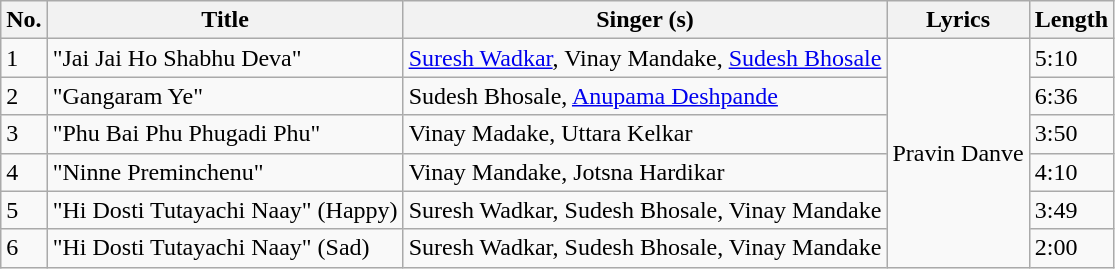<table class="wikitable">
<tr>
<th>No.</th>
<th>Title</th>
<th>Singer (s)</th>
<th>Lyrics</th>
<th>Length</th>
</tr>
<tr>
<td>1</td>
<td>"Jai Jai Ho Shabhu Deva"</td>
<td><a href='#'>Suresh Wadkar</a>, Vinay Mandake, <a href='#'>Sudesh Bhosale</a></td>
<td rowspan="6">Pravin Danve</td>
<td>5:10</td>
</tr>
<tr>
<td>2</td>
<td>"Gangaram Ye"</td>
<td>Sudesh Bhosale, <a href='#'>Anupama Deshpande</a></td>
<td>6:36</td>
</tr>
<tr>
<td>3</td>
<td>"Phu Bai Phu Phugadi Phu"</td>
<td>Vinay Madake, Uttara Kelkar</td>
<td>3:50</td>
</tr>
<tr>
<td>4</td>
<td>"Ninne Preminchenu"</td>
<td>Vinay Mandake, Jotsna Hardikar</td>
<td>4:10</td>
</tr>
<tr>
<td>5</td>
<td>"Hi Dosti Tutayachi Naay" (Happy)</td>
<td>Suresh Wadkar, Sudesh Bhosale, Vinay Mandake</td>
<td>3:49</td>
</tr>
<tr>
<td>6</td>
<td>"Hi Dosti Tutayachi Naay" (Sad)</td>
<td>Suresh Wadkar, Sudesh Bhosale, Vinay Mandake</td>
<td>2:00</td>
</tr>
</table>
